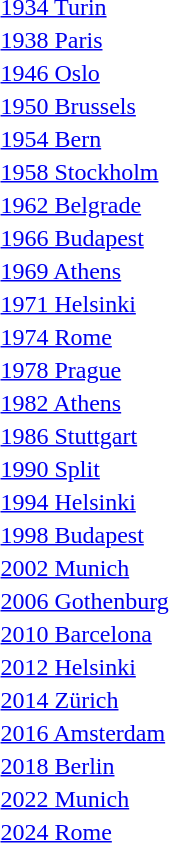<table>
<tr>
<td><a href='#'>1934 Turin</a><br></td>
<td></td>
<td></td>
<td></td>
</tr>
<tr>
<td><a href='#'>1938 Paris</a><br></td>
<td></td>
<td></td>
<td></td>
</tr>
<tr>
<td><a href='#'>1946 Oslo</a><br></td>
<td></td>
<td></td>
<td></td>
</tr>
<tr>
<td><a href='#'>1950 Brussels</a><br></td>
<td></td>
<td></td>
<td></td>
</tr>
<tr>
<td><a href='#'>1954 Bern</a><br></td>
<td></td>
<td></td>
<td></td>
</tr>
<tr>
<td><a href='#'>1958 Stockholm</a><br></td>
<td></td>
<td></td>
<td></td>
</tr>
<tr>
<td><a href='#'>1962 Belgrade</a><br></td>
<td></td>
<td></td>
<td></td>
</tr>
<tr>
<td><a href='#'>1966 Budapest</a><br></td>
<td></td>
<td></td>
<td></td>
</tr>
<tr>
<td><a href='#'>1969 Athens</a><br></td>
<td></td>
<td></td>
<td></td>
</tr>
<tr>
<td><a href='#'>1971 Helsinki</a><br></td>
<td></td>
<td></td>
<td></td>
</tr>
<tr>
<td><a href='#'>1974 Rome</a><br></td>
<td></td>
<td></td>
<td></td>
</tr>
<tr>
<td><a href='#'>1978 Prague</a><br></td>
<td></td>
<td></td>
<td></td>
</tr>
<tr>
<td><a href='#'>1982 Athens</a><br></td>
<td></td>
<td></td>
<td></td>
</tr>
<tr>
<td><a href='#'>1986 Stuttgart</a><br></td>
<td></td>
<td></td>
<td></td>
</tr>
<tr>
<td><a href='#'>1990 Split</a><br></td>
<td></td>
<td></td>
<td></td>
</tr>
<tr>
<td><a href='#'>1994 Helsinki</a><br></td>
<td></td>
<td></td>
<td></td>
</tr>
<tr>
<td><a href='#'>1998 Budapest</a><br></td>
<td></td>
<td></td>
<td></td>
</tr>
<tr>
<td><a href='#'>2002 Munich</a><br></td>
<td></td>
<td></td>
<td></td>
</tr>
<tr>
<td><a href='#'>2006 Gothenburg</a><br></td>
<td></td>
<td></td>
<td></td>
</tr>
<tr>
<td><a href='#'>2010 Barcelona</a><br></td>
<td></td>
<td></td>
<td></td>
</tr>
<tr>
<td><a href='#'>2012 Helsinki</a><br></td>
<td></td>
<td></td>
<td></td>
</tr>
<tr>
<td><a href='#'>2014 Zürich</a><br></td>
<td></td>
<td></td>
<td></td>
</tr>
<tr>
<td><a href='#'>2016 Amsterdam</a><br></td>
<td></td>
<td></td>
<td></td>
</tr>
<tr>
<td><a href='#'>2018 Berlin</a><br></td>
<td></td>
<td></td>
<td></td>
</tr>
<tr>
<td><a href='#'>2022 Munich</a><br></td>
<td></td>
<td></td>
<td></td>
</tr>
<tr>
<td><a href='#'>2024 Rome</a><br></td>
<td></td>
<td></td>
<td></td>
</tr>
</table>
